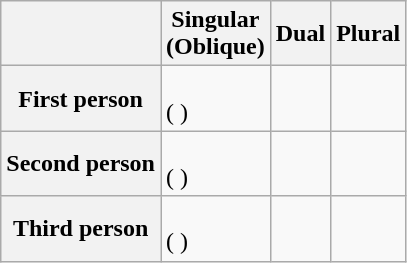<table class="wikitable">
<tr>
<th></th>
<th>Singular<br>(Oblique)</th>
<th>Dual</th>
<th>Plural</th>
</tr>
<tr>
<th>First person</th>
<td>  <br> ( )</td>
<td> </td>
<td> </td>
</tr>
<tr>
<th>Second person</th>
<td>  <br>( )</td>
<td> </td>
<td> </td>
</tr>
<tr>
<th>Third person</th>
<td>  <br> ( )</td>
<td> </td>
<td> </td>
</tr>
</table>
